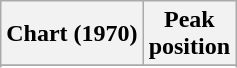<table class="wikitable sortable plainrowheaders" style="text-align:center">
<tr>
<th scope="col">Chart (1970)</th>
<th scope="col">Peak<br> position</th>
</tr>
<tr>
</tr>
<tr>
</tr>
</table>
